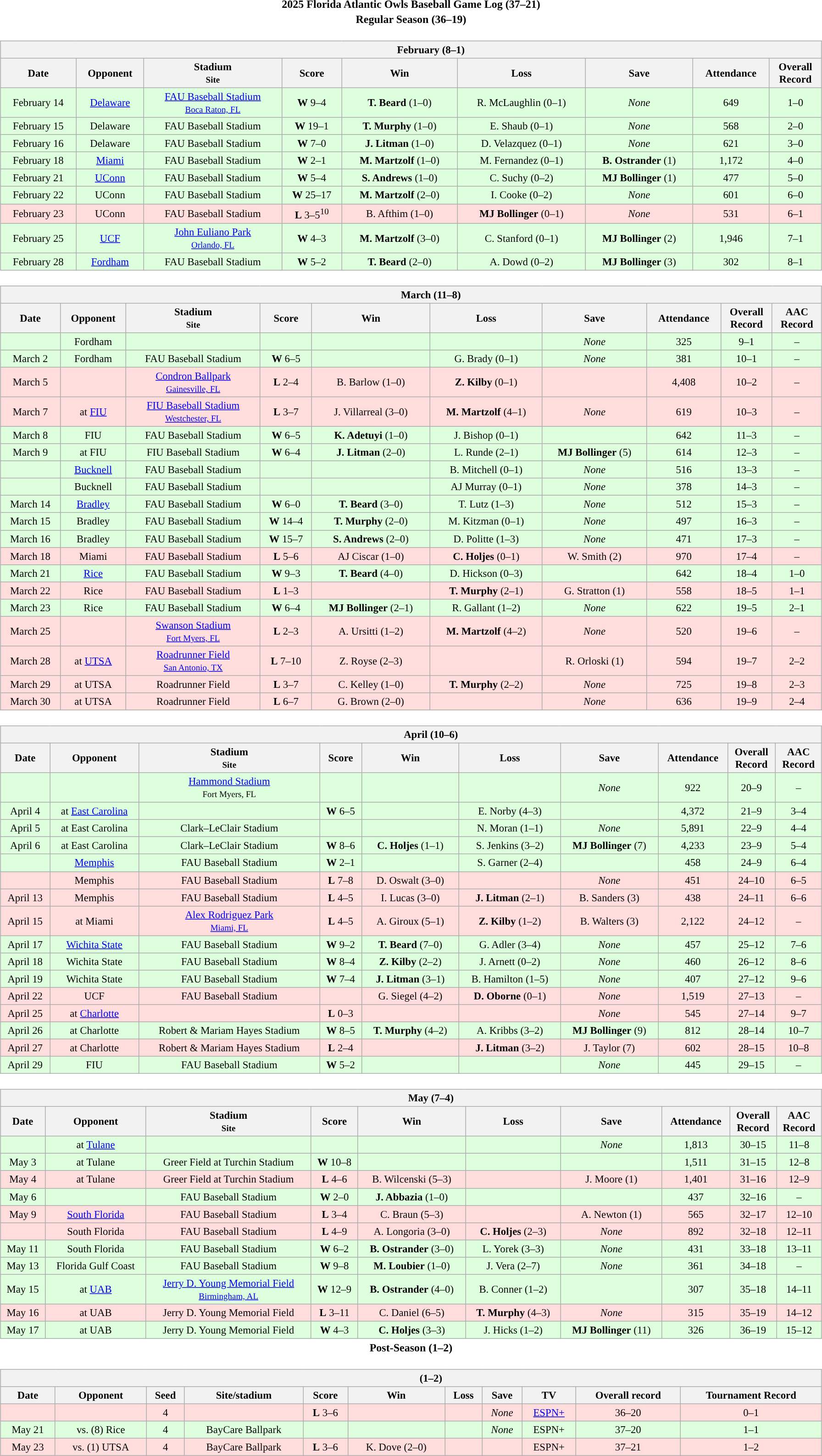<table class="toccolours" width=95% style="clear:both; margin:1.5em auto; text-align:center;">
<tr>
<th colspan=2>2025 Florida Atlantic Owls Baseball Game Log (37–21)</th>
</tr>
<tr>
<th colspan=2>Regular Season (36–19)</th>
</tr>
<tr valign="top">
<td><br><table class="wikitable collapsible collapsed" style="margin:auto; width:100%; text-align:center; font-size:95%">
<tr>
<th colspan=12 style="padding-left:4em;">February (8–1)</th>
</tr>
<tr>
<th>Date</th>
<th>Opponent</th>
<th>Stadium<br><small>Site</small></th>
<th>Score</th>
<th>Win</th>
<th>Loss</th>
<th>Save</th>
<th>Attendance</th>
<th>Overall<br>Record</th>
</tr>
<tr align="center" bgcolor="ddffdd">
<td>February 14</td>
<td><a href='#'>Delaware</a></td>
<td><a href='#'>FAU Baseball Stadium</a><br><small><a href='#'>Boca Raton, FL</a></small></td>
<td><strong>W</strong> 9–4</td>
<td><strong>T. Beard</strong> (1–0)</td>
<td>R. McLaughlin (0–1)</td>
<td><em>None</em></td>
<td>649</td>
<td>1–0</td>
</tr>
<tr align="center" bgcolor="ddffdd">
<td>February 15</td>
<td>Delaware</td>
<td>FAU Baseball Stadium</td>
<td><strong>W</strong> 19–1</td>
<td><strong>T. Murphy</strong> (1–0)</td>
<td>E. Shaub (0–1)</td>
<td><em>None</em></td>
<td>568</td>
<td>2–0</td>
</tr>
<tr align="center" bgcolor="ddffdd">
<td>February 16</td>
<td>Delaware</td>
<td>FAU Baseball Stadium</td>
<td><strong>W</strong> 7–0</td>
<td><strong>J. Litman</strong> (1–0)</td>
<td>D. Velazquez (0–1)</td>
<td><em>None</em></td>
<td>621</td>
<td>3–0</td>
</tr>
<tr align="center" bgcolor="ddffdd">
<td>February 18</td>
<td><a href='#'>Miami</a></td>
<td>FAU Baseball Stadium</td>
<td><strong>W</strong> 2–1</td>
<td><strong>M. Martzolf</strong> (1–0)</td>
<td>M. Fernandez (0–1)</td>
<td><strong>B. Ostrander</strong> (1)</td>
<td>1,172</td>
<td>4–0</td>
</tr>
<tr align="center" bgcolor="ddffdd">
<td>February 21</td>
<td><a href='#'>UConn</a></td>
<td>FAU Baseball Stadium</td>
<td><strong>W</strong> 5–4</td>
<td><strong>S. Andrews</strong> (1–0)</td>
<td>C. Suchy (0–2)</td>
<td><strong>MJ Bollinger</strong> (1)</td>
<td>477</td>
<td>5–0</td>
</tr>
<tr align="center" bgcolor="ddffdd">
<td>February 22</td>
<td>UConn</td>
<td>FAU Baseball Stadium</td>
<td><strong>W</strong> 25–17</td>
<td><strong>M. Martzolf</strong> (2–0)</td>
<td>I. Cooke (0–2)</td>
<td><em>None</em></td>
<td>601</td>
<td>6–0</td>
</tr>
<tr align="center" bgcolor="ffdddd">
<td>February 23</td>
<td>UConn</td>
<td>FAU Baseball Stadium</td>
<td><strong>L</strong> 3–5<sup>10</sup></td>
<td>B. Afthim (1–0)</td>
<td><strong>MJ Bollinger</strong> (0–1)</td>
<td><em>None</em></td>
<td>531</td>
<td>6–1</td>
</tr>
<tr align="center" bgcolor="ddffdd">
<td>February 25</td>
<td><a href='#'>UCF</a></td>
<td><a href='#'>John Euliano Park</a><br><small><a href='#'>Orlando, FL</a></small></td>
<td><strong>W</strong> 4–3</td>
<td><strong>M. Martzolf</strong> (3–0)</td>
<td>C. Stanford (0–1)</td>
<td><strong>MJ Bollinger</strong> (2)</td>
<td>1,946</td>
<td>7–1</td>
</tr>
<tr align="center" bgcolor="ddffdd">
<td>February 28</td>
<td><a href='#'>Fordham</a></td>
<td>FAU Baseball Stadium</td>
<td><strong>W</strong> 5–2</td>
<td><strong>T. Beard</strong> (2–0)</td>
<td>A. Dowd (0–2)</td>
<td><strong>MJ Bollinger</strong> (3)</td>
<td>302</td>
<td>8–1</td>
</tr>
</table>
</td>
</tr>
<tr>
<td><br><table class="wikitable collapsible collapsed" style="margin:auto; width:100%; text-align:center; font-size:95%">
<tr>
<th colspan=12 style="padding-left:4em;">March (11–8)</th>
</tr>
<tr>
<th>Date</th>
<th>Opponent</th>
<th>Stadium<br><small>Site</small></th>
<th>Score</th>
<th>Win</th>
<th>Loss</th>
<th>Save</th>
<th>Attendance</th>
<th>Overall<br>Record</th>
<th>AAC<br>Record</th>
</tr>
<tr align="center" bgcolor="ddffdd">
<td></td>
<td>Fordham</td>
<td></td>
<td></td>
<td></td>
<td></td>
<td><em>None</em></td>
<td>325</td>
<td>9–1</td>
<td>–</td>
</tr>
<tr align="center" bgcolor="ddffdd">
<td>March 2</td>
<td>Fordham</td>
<td>FAU Baseball Stadium</td>
<td><strong>W</strong> 6–5</td>
<td></td>
<td>G. Brady (0–1)</td>
<td><em>None</em></td>
<td>381</td>
<td>10–1</td>
<td>–</td>
</tr>
<tr align="center" bgcolor="ffdddd">
<td>March 5</td>
<td></td>
<td><a href='#'>Condron Ballpark</a><br><small><a href='#'>Gainesville, FL</a></small></td>
<td><strong>L</strong> 2–4</td>
<td>B. Barlow (1–0)</td>
<td><strong>Z. Kilby</strong> (0–1)</td>
<td></td>
<td>4,408</td>
<td>10–2</td>
<td>–</td>
</tr>
<tr align="center" bgcolor="ffdddd">
<td>March 7</td>
<td>at <a href='#'>FIU</a></td>
<td><a href='#'>FIU Baseball Stadium</a><br><small><a href='#'>Westchester, FL</a></small></td>
<td><strong>L</strong> 3–7</td>
<td>J. Villarreal (3–0)</td>
<td><strong>M. Martzolf</strong> (4–1)</td>
<td><em>None</em></td>
<td>619</td>
<td>10–3</td>
<td>–</td>
</tr>
<tr align="center" bgcolor="ddffdd">
<td>March 8</td>
<td>FIU</td>
<td>FAU Baseball Stadium</td>
<td><strong>W</strong> 6–5</td>
<td><strong>K. Adetuyi</strong> (1–0)</td>
<td>J. Bishop (0–1)</td>
<td></td>
<td>642</td>
<td>11–3</td>
<td>–</td>
</tr>
<tr align="center" bgcolor="ddffdd">
<td>March 9</td>
<td>at FIU</td>
<td>FIU Baseball Stadium</td>
<td><strong>W</strong> 6–4</td>
<td><strong>J. Litman</strong> (2–0)</td>
<td>L. Runde (2–1)</td>
<td><strong>MJ Bollinger</strong> (5)</td>
<td>614</td>
<td>12–3</td>
<td>–</td>
</tr>
<tr align="center" bgcolor="ddffdd">
<td></td>
<td><a href='#'>Bucknell</a></td>
<td>FAU Baseball Stadium</td>
<td></td>
<td></td>
<td>B. Mitchell (0–1)</td>
<td><em>None</em></td>
<td>516</td>
<td>13–3</td>
<td>–</td>
</tr>
<tr align="center" bgcolor="ddffdd">
<td></td>
<td>Bucknell</td>
<td>FAU Baseball Stadium</td>
<td></td>
<td></td>
<td>AJ Murray (0–1)</td>
<td><em>None</em></td>
<td>378</td>
<td>14–3</td>
<td>–</td>
</tr>
<tr align="center" bgcolor="ddffdd">
<td>March 14</td>
<td><a href='#'>Bradley</a></td>
<td>FAU Baseball Stadium</td>
<td><strong>W</strong> 6–0</td>
<td><strong>T. Beard</strong> (3–0)</td>
<td>T. Lutz (1–3)</td>
<td><em>None</em></td>
<td>512</td>
<td>15–3</td>
<td>–</td>
</tr>
<tr align="center" bgcolor="ddffdd">
<td>March 15</td>
<td>Bradley</td>
<td>FAU Baseball Stadium</td>
<td><strong>W</strong> 14–4</td>
<td><strong>T. Murphy</strong> (2–0)</td>
<td>M. Kitzman (0–1)</td>
<td><em>None</em></td>
<td>497</td>
<td>16–3</td>
<td>–</td>
</tr>
<tr align="center" bgcolor="ddffdd">
<td>March 16</td>
<td>Bradley</td>
<td>FAU Baseball Stadium</td>
<td><strong>W</strong> 15–7</td>
<td><strong>S. Andrews</strong> (2–0)</td>
<td>D. Politte (1–3)</td>
<td><em>None</em></td>
<td>471</td>
<td>17–3</td>
<td>–</td>
</tr>
<tr align="center" bgcolor="ffdddd">
<td>March 18</td>
<td>Miami</td>
<td>FAU Baseball Stadium</td>
<td><strong>L</strong> 5–6</td>
<td>AJ Ciscar (1–0)</td>
<td><strong>C. Holjes</strong> (0–1)</td>
<td>W. Smith (2)</td>
<td>970</td>
<td>17–4</td>
<td>–</td>
</tr>
<tr align="center" bgcolor="ddffdd">
<td>March 21</td>
<td><a href='#'>Rice</a></td>
<td>FAU Baseball Stadium</td>
<td><strong>W</strong> 9–3</td>
<td><strong>T. Beard</strong> (4–0)</td>
<td>D. Hickson (0–3)</td>
<td></td>
<td>642</td>
<td>18–4</td>
<td>1–0</td>
</tr>
<tr align="center" bgcolor="ffdddd">
<td>March 22</td>
<td>Rice</td>
<td>FAU Baseball Stadium</td>
<td><strong>L</strong> 1–3</td>
<td></td>
<td><strong>T. Murphy</strong> (2–1)</td>
<td>G. Stratton (1)</td>
<td>558</td>
<td>18–5</td>
<td>1–1</td>
</tr>
<tr align="center" bgcolor="ddffdd">
<td>March 23</td>
<td>Rice</td>
<td>FAU Baseball Stadium</td>
<td><strong>W</strong> 6–4</td>
<td><strong>MJ Bollinger</strong> (2–1)</td>
<td>R. Gallant (1–2)</td>
<td><em>None</em></td>
<td>622</td>
<td>19–5</td>
<td>2–1</td>
</tr>
<tr align="center" bgcolor="ffdddd">
<td>March 25</td>
<td></td>
<td><a href='#'>Swanson Stadium</a><br><small><a href='#'>Fort Myers, FL</a></small></td>
<td><strong>L</strong> 2–3</td>
<td>A. Ursitti (1–2)</td>
<td><strong>M. Martzolf</strong> (4–2)</td>
<td><em>None</em></td>
<td>520</td>
<td>19–6</td>
<td>–</td>
</tr>
<tr align="center" bgcolor="ffdddd">
<td>March 28</td>
<td>at <a href='#'>UTSA</a></td>
<td><a href='#'>Roadrunner Field</a><br><small><a href='#'>San Antonio, TX</a></small></td>
<td><strong>L</strong> 7–10</td>
<td>Z. Royse (2–3)</td>
<td></td>
<td>R. Orloski (1)</td>
<td>594</td>
<td>19–7</td>
<td>2–2</td>
</tr>
<tr align="center" bgcolor="ffdddd">
<td>March 29</td>
<td>at UTSA</td>
<td>Roadrunner Field</td>
<td><strong>L</strong> 3–7</td>
<td>C. Kelley (1–0)</td>
<td><strong>T. Murphy</strong> (2–2)</td>
<td><em>None</em></td>
<td>725</td>
<td>19–8</td>
<td>2–3</td>
</tr>
<tr align="center" bgcolor="ffdddd">
<td>March 30</td>
<td>at UTSA</td>
<td>Roadrunner Field</td>
<td><strong>L</strong> 6–7</td>
<td>G. Brown (2–0)</td>
<td></td>
<td><em>None</em></td>
<td>636</td>
<td>19–9</td>
<td>2–4</td>
</tr>
</table>
</td>
</tr>
<tr>
<td><br><table class="wikitable collapsible collapsed" style="margin:auto; width:100%; text-align:center; font-size:95%">
<tr>
<th colspan=12 style="padding-left:4em;">April (10–6)</th>
</tr>
<tr>
<th>Date</th>
<th>Opponent</th>
<th>Stadium<br><small>Site</small></th>
<th>Score</th>
<th>Win</th>
<th>Loss</th>
<th>Save</th>
<th>Attendance</th>
<th>Overall<br>Record</th>
<th>AAC<br>Record</th>
</tr>
<tr align="center" bgcolor="ddffdd">
<td></td>
<td></td>
<td><a href='#'>Hammond Stadium</a><br><small>Fort Myers, FL</small></td>
<td></td>
<td></td>
<td></td>
<td><em>None</em></td>
<td>922</td>
<td>20–9</td>
<td>–</td>
</tr>
<tr align="center" bgcolor="ddffdd">
<td>April 4</td>
<td>at <a href='#'>East Carolina</a></td>
<td></td>
<td><strong>W</strong> 6–5</td>
<td></td>
<td>E. Norby (4–3)</td>
<td></td>
<td>4,372</td>
<td>21–9</td>
<td>3–4</td>
</tr>
<tr align="center" bgcolor="ddffdd">
<td>April 5</td>
<td>at East Carolina</td>
<td>Clark–LeClair Stadium</td>
<td></td>
<td></td>
<td>N. Moran (1–1)</td>
<td><em>None</em></td>
<td>5,891</td>
<td>22–9</td>
<td>4–4</td>
</tr>
<tr align="center" bgcolor="ddffdd">
<td>April 6</td>
<td>at East Carolina</td>
<td>Clark–LeClair Stadium</td>
<td><strong>W</strong> 8–6</td>
<td><strong>C. Holjes</strong> (1–1)</td>
<td>S. Jenkins (3–2)</td>
<td><strong>MJ Bollinger</strong> (7)</td>
<td>4,233</td>
<td>23–9</td>
<td>5–4</td>
</tr>
<tr align="center" bgcolor="ddffdd">
<td></td>
<td><a href='#'>Memphis</a></td>
<td>FAU Baseball Stadium</td>
<td><strong>W</strong> 2–1</td>
<td></td>
<td>S. Garner (2–4)</td>
<td></td>
<td>458</td>
<td>24–9</td>
<td>6–4</td>
</tr>
<tr align="center" bgcolor="ffdddd">
<td></td>
<td>Memphis</td>
<td>FAU Baseball Stadium</td>
<td><strong>L</strong> 7–8</td>
<td>D. Oswalt (3–0)</td>
<td></td>
<td><em>None</em></td>
<td>451</td>
<td>24–10</td>
<td>6–5</td>
</tr>
<tr align="center" bgcolor="ffdddd">
<td>April 13</td>
<td>Memphis</td>
<td>FAU Baseball Stadium</td>
<td><strong>L</strong> 4–5</td>
<td>I. Lucas (3–0)</td>
<td><strong>J. Litman</strong> (2–1)</td>
<td>B. Sanders (3)</td>
<td>438</td>
<td>24–11</td>
<td>6–6</td>
</tr>
<tr align="center" bgcolor="ffdddd">
<td>April 15</td>
<td>at Miami</td>
<td><a href='#'>Alex Rodriguez Park</a><br><small><a href='#'>Miami, FL</a></small></td>
<td><strong>L</strong> 4–5</td>
<td>A. Giroux (5–1)</td>
<td><strong>Z. Kilby</strong> (1–2)</td>
<td>B. Walters (3)</td>
<td>2,122</td>
<td>24–12</td>
<td>–</td>
</tr>
<tr align="center" bgcolor="ddffdd">
<td>April 17</td>
<td><a href='#'>Wichita State</a></td>
<td>FAU Baseball Stadium</td>
<td><strong>W</strong> 9–2</td>
<td><strong>T. Beard</strong> (7–0)</td>
<td>G. Adler (3–4)</td>
<td><em>None</em></td>
<td>457</td>
<td>25–12</td>
<td>7–6</td>
</tr>
<tr align="center" bgcolor="ddffdd">
<td>April 18</td>
<td>Wichita State</td>
<td>FAU Baseball Stadium</td>
<td><strong>W</strong> 8–4</td>
<td><strong>Z. Kilby</strong> (2–2)</td>
<td>J. Arnett (0–2)</td>
<td><em>None</em></td>
<td>460</td>
<td>26–12</td>
<td>8–6</td>
</tr>
<tr align="center" bgcolor="ddffdd">
<td>April 19</td>
<td>Wichita State</td>
<td>FAU Baseball Stadium</td>
<td><strong>W</strong> 7–4</td>
<td><strong>J. Litman</strong> (3–1)</td>
<td>B. Hamilton (1–5)</td>
<td><em>None</em></td>
<td>407</td>
<td>27–12</td>
<td>9–6</td>
</tr>
<tr align="center" bgcolor="ffdddd">
<td>April 22</td>
<td>UCF</td>
<td>FAU Baseball Stadium</td>
<td></td>
<td>G. Siegel (4–2)</td>
<td><strong>D. Oborne</strong> (0–1)</td>
<td><em>None</em></td>
<td>1,519</td>
<td>27–13</td>
<td>–</td>
</tr>
<tr align="center" bgcolor="ffdddd">
<td>April 25</td>
<td>at <a href='#'>Charlotte</a></td>
<td></td>
<td><strong>L</strong> 0–3</td>
<td></td>
<td></td>
<td><em>None</em></td>
<td>545</td>
<td>27–14</td>
<td>9–7</td>
</tr>
<tr align="center" bgcolor="ddffdd">
<td>April 26</td>
<td>at Charlotte</td>
<td>Robert & Mariam Hayes Stadium</td>
<td><strong>W</strong> 8–5</td>
<td><strong>T. Murphy</strong> (4–2)</td>
<td>A. Kribbs (3–2)</td>
<td><strong>MJ Bollinger</strong> (9)</td>
<td>812</td>
<td>28–14</td>
<td>10–7</td>
</tr>
<tr align="center" bgcolor="ffdddd">
<td>April 27</td>
<td>at Charlotte</td>
<td>Robert & Mariam Hayes Stadium</td>
<td><strong>L</strong> 2–4</td>
<td></td>
<td><strong>J. Litman</strong> (3–2)</td>
<td>J. Taylor (7)</td>
<td>602</td>
<td>28–15</td>
<td>10–8</td>
</tr>
<tr align="center" bgcolor="ddffdd">
<td>April 29</td>
<td>FIU</td>
<td>FAU Baseball Stadium</td>
<td><strong>W</strong> 5–2</td>
<td></td>
<td></td>
<td><em>None</em></td>
<td>445</td>
<td>29–15</td>
<td>–</td>
</tr>
</table>
</td>
</tr>
<tr>
<td><br><table class="wikitable collapsible collapsed" style="margin:auto; width:100%; text-align:center; font-size:95%">
<tr>
<th colspan=13 style="padding-left:4em;">May (7–4)</th>
</tr>
<tr>
<th>Date</th>
<th>Opponent</th>
<th>Stadium<br><small>Site</small></th>
<th>Score</th>
<th>Win</th>
<th>Loss</th>
<th>Save</th>
<th>Attendance</th>
<th>Overall<br>Record</th>
<th>AAC<br>Record</th>
</tr>
<tr align="center" bgcolor="ddffdd">
<td></td>
<td>at <a href='#'>Tulane</a></td>
<td></td>
<td></td>
<td></td>
<td></td>
<td><em>None</em></td>
<td>1,813</td>
<td>30–15</td>
<td>11–8</td>
</tr>
<tr align="center" bgcolor="ddffdd">
<td>May 3</td>
<td>at Tulane</td>
<td>Greer Field at Turchin Stadium</td>
<td><strong>W</strong> 10–8</td>
<td></td>
<td></td>
<td></td>
<td>1,511</td>
<td>31–15</td>
<td>12–8</td>
</tr>
<tr align="center" bgcolor="ffdddd">
<td>May 4</td>
<td>at Tulane</td>
<td>Greer Field at Turchin Stadium</td>
<td><strong>L</strong> 4–6</td>
<td>B. Wilcenski (5–3)</td>
<td></td>
<td>J. Moore (1)</td>
<td>1,401</td>
<td>31–16</td>
<td>12–9</td>
</tr>
<tr align="center" bgcolor="ddffdd">
<td>May 6</td>
<td></td>
<td>FAU Baseball Stadium</td>
<td><strong>W</strong> 2–0</td>
<td><strong>J. Abbazia</strong> (1–0)</td>
<td></td>
<td></td>
<td>437</td>
<td>32–16</td>
<td>–</td>
</tr>
<tr align="center" bgcolor="ffdddd">
<td>May 9</td>
<td><a href='#'>South Florida</a></td>
<td>FAU Baseball Stadium</td>
<td><strong>L</strong> 3–4</td>
<td>C. Braun (5–3)</td>
<td></td>
<td>A. Newton (1)</td>
<td>565</td>
<td>32–17</td>
<td>12–10</td>
</tr>
<tr align="center" bgcolor="ffdddd">
<td></td>
<td>South Florida</td>
<td>FAU Baseball Stadium</td>
<td><strong>L</strong> 4–9</td>
<td>A. Longoria (3–0)</td>
<td><strong>C. Holjes</strong> (2–3)</td>
<td><em>None</em></td>
<td>892</td>
<td>32–18</td>
<td>12–11</td>
</tr>
<tr align="center" bgcolor="ddffdd">
<td>May 11</td>
<td>South Florida</td>
<td>FAU Baseball Stadium</td>
<td><strong>W</strong> 6–2</td>
<td><strong>B. Ostrander</strong> (3–0)</td>
<td>L. Yorek (3–3)</td>
<td><em>None</em></td>
<td>431</td>
<td>33–18</td>
<td>13–11</td>
</tr>
<tr align="center" bgcolor="ddffdd">
<td>May 13</td>
<td>Florida Gulf Coast</td>
<td>FAU Baseball Stadium</td>
<td><strong>W</strong> 9–8</td>
<td><strong>M. Loubier</strong> (1–0)</td>
<td>J. Vera (2–7)</td>
<td><em>None</em></td>
<td>361</td>
<td>34–18</td>
<td>–</td>
</tr>
<tr align="center" bgcolor="ddffdd">
<td>May 15</td>
<td>at <a href='#'>UAB</a></td>
<td><a href='#'>Jerry D. Young Memorial Field</a><br><small><a href='#'>Birmingham, AL</a></small></td>
<td><strong>W</strong> 12–9</td>
<td><strong>B. Ostrander</strong> (4–0)</td>
<td>B. Conner (1–2)</td>
<td></td>
<td>307</td>
<td>35–18</td>
<td>14–11</td>
</tr>
<tr align="center" bgcolor="ffdddd">
<td>May 16</td>
<td>at UAB</td>
<td>Jerry D. Young Memorial Field</td>
<td><strong>L</strong> 3–11</td>
<td>C. Daniel (6–5)</td>
<td><strong>T. Murphy</strong> (4–3)</td>
<td><em>None</em></td>
<td>315</td>
<td>35–19</td>
<td>14–12</td>
</tr>
<tr align="center" bgcolor="ddffdd">
<td>May 17</td>
<td>at UAB</td>
<td>Jerry D. Young Memorial Field</td>
<td><strong>W</strong> 4–3</td>
<td><strong>C. Holjes</strong> (3–3)</td>
<td>J. Hicks (1–2)</td>
<td><strong>MJ Bollinger</strong> (11)</td>
<td>326</td>
<td>36–19</td>
<td>15–12</td>
</tr>
</table>
</td>
</tr>
<tr>
<th colspan=2>Post-Season (1–2)</th>
</tr>
<tr>
<td><br><table class="wikitable collapsible collapsed" style="margin:auto; width:100%; text-align:center; font-size:95%">
<tr>
<th colspan=11 style="padding-left:4em;"><a href='#'></a> (1–2)</th>
</tr>
<tr>
<th>Date</th>
<th>Opponent</th>
<th>Seed</th>
<th>Site/stadium</th>
<th>Score</th>
<th>Win</th>
<th>Loss</th>
<th>Save</th>
<th>TV</th>
<th>Overall record</th>
<th>Tournament Record</th>
</tr>
<tr align="center" bgcolor="ffdddd">
<td></td>
<td></td>
<td>4</td>
<td></td>
<td><strong>L</strong> 3–6</td>
<td></td>
<td></td>
<td><em>None</em></td>
<td><a href='#'>ESPN+</a></td>
<td>36–20</td>
<td>0–1</td>
</tr>
<tr align="center" bgcolor="ddffdd">
<td>May 21</td>
<td>vs. (8) Rice</td>
<td>4</td>
<td>BayCare Ballpark</td>
<td></td>
<td></td>
<td></td>
<td><em>None</em></td>
<td>ESPN+</td>
<td>37–20</td>
<td>1–1</td>
</tr>
<tr align="center" bgcolor="ffdddd">
<td>May 23</td>
<td>vs. (1) UTSA</td>
<td>4</td>
<td>BayCare Ballpark</td>
<td><strong>L</strong> 3–6</td>
<td>K. Dove (2–0)</td>
<td></td>
<td></td>
<td>ESPN+</td>
<td>37–21</td>
<td>1–2</td>
</tr>
</table>
</td>
</tr>
</table>
